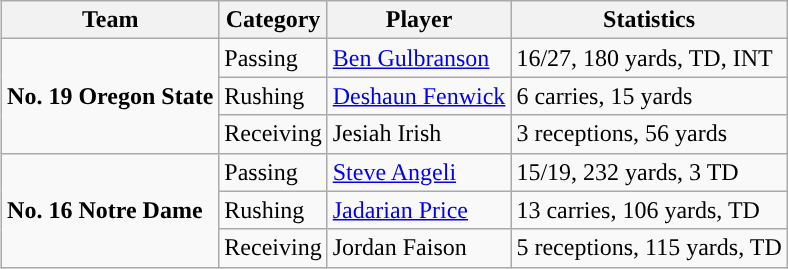<table class="wikitable" style="float: right;">
<tr>
<th>Team</th>
<th>Category</th>
<th>Player</th>
<th>Statistics</th>
</tr>
<tr>
<td rowspan=3><strong>No. 19 Oregon State</strong></td>
<td>Passing</td>
<td><a href='#'>Ben Gulbranson</a></td>
<td>16/27, 180 yards, TD, INT</td>
</tr>
<tr>
<td>Rushing</td>
<td><a href='#'>Deshaun Fenwick</a></td>
<td>6 carries, 15 yards</td>
</tr>
<tr>
<td>Receiving</td>
<td>Jesiah Irish</td>
<td>3 receptions, 56 yards</td>
</tr>
<tr>
<td rowspan=3><strong>No. 16 Notre Dame</strong></td>
<td>Passing</td>
<td><a href='#'>Steve Angeli</a></td>
<td>15/19, 232 yards, 3 TD</td>
</tr>
<tr>
<td>Rushing</td>
<td><a href='#'>Jadarian Price</a></td>
<td>13 carries, 106 yards, TD</td>
</tr>
<tr>
<td>Receiving</td>
<td>Jordan Faison</td>
<td>5 receptions, 115 yards, TD</td>
</tr>
</table>
